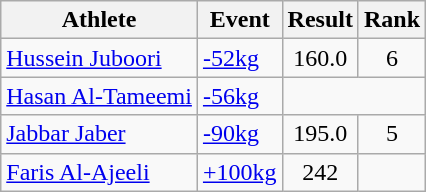<table class="wikitable">
<tr>
<th>Athlete</th>
<th>Event</th>
<th>Result</th>
<th>Rank</th>
</tr>
<tr align=center>
<td align=left><a href='#'>Hussein Juboori</a></td>
<td align=left><a href='#'>-52kg</a></td>
<td>160.0</td>
<td>6</td>
</tr>
<tr align=center>
<td align=left><a href='#'>Hasan Al-Tameemi</a></td>
<td align=left><a href='#'>-56kg</a></td>
<td colspan=2></td>
</tr>
<tr align=center>
<td align=left><a href='#'>Jabbar Jaber</a></td>
<td align=left><a href='#'>-90kg</a></td>
<td>195.0</td>
<td>5</td>
</tr>
<tr align=center>
<td align=left><a href='#'>Faris Al-Ajeeli</a></td>
<td align=left><a href='#'>+100kg</a></td>
<td>242</td>
<td></td>
</tr>
</table>
